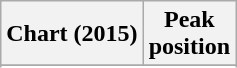<table class="wikitable plainrowheaders sortable">
<tr>
<th scope="col">Chart (2015)</th>
<th scope="col">Peak<br>position</th>
</tr>
<tr>
</tr>
<tr>
</tr>
<tr>
</tr>
</table>
